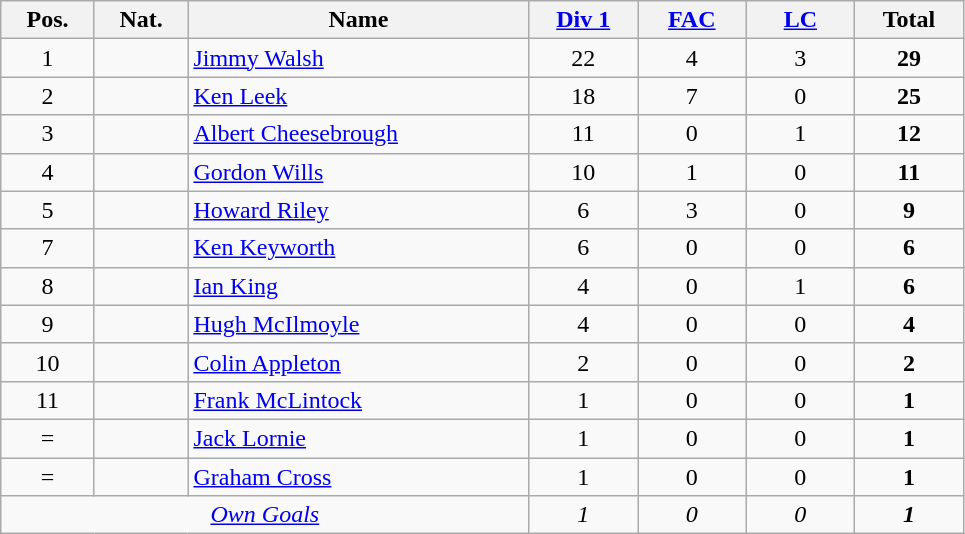<table class="wikitable sortable">
<tr>
<th width=55>Pos.</th>
<th width=55>Nat.</th>
<th width=220>Name</th>
<th width=65><a href='#'>Div 1</a></th>
<th width=65><a href='#'>FAC</a></th>
<th width=65><a href='#'>LC</a></th>
<th width=65>Total</th>
</tr>
<tr>
<td align=center>1</td>
<td align=center></td>
<td><a href='#'>Jimmy Walsh</a></td>
<td align=center>22</td>
<td align=center>4</td>
<td align=center>3</td>
<td align=center><strong>29</strong></td>
</tr>
<tr>
<td align=center>2</td>
<td align=center></td>
<td><a href='#'>Ken Leek</a></td>
<td align=center>18</td>
<td align=center>7</td>
<td align=center>0</td>
<td align=center><strong>25</strong></td>
</tr>
<tr>
<td align=center>3</td>
<td align=center></td>
<td><a href='#'>Albert Cheesebrough</a></td>
<td align=center>11</td>
<td align=center>0</td>
<td align=center>1</td>
<td align=center><strong>12</strong></td>
</tr>
<tr>
<td align=center>4</td>
<td align=center></td>
<td><a href='#'>Gordon Wills</a></td>
<td align=center>10</td>
<td align=center>1</td>
<td align=center>0</td>
<td align=center><strong>11</strong></td>
</tr>
<tr>
<td align=center>5</td>
<td align=center></td>
<td><a href='#'>Howard Riley</a></td>
<td align=center>6</td>
<td align=center>3</td>
<td align=center>0</td>
<td align=center><strong>9</strong></td>
</tr>
<tr>
<td align=center>7</td>
<td align=center></td>
<td><a href='#'>Ken Keyworth</a></td>
<td align=center>6</td>
<td align=center>0</td>
<td align=center>0</td>
<td align=center><strong>6</strong></td>
</tr>
<tr>
<td align=center>8</td>
<td align=center></td>
<td><a href='#'>Ian King</a></td>
<td align=center>4</td>
<td align=center>0</td>
<td align=center>1</td>
<td align=center><strong>6</strong></td>
</tr>
<tr>
<td align=center>9</td>
<td align=center></td>
<td><a href='#'>Hugh McIlmoyle</a></td>
<td align=center>4</td>
<td align=center>0</td>
<td align=center>0</td>
<td align=center><strong>4</strong></td>
</tr>
<tr>
<td align=center>10</td>
<td align=center></td>
<td><a href='#'>Colin Appleton</a></td>
<td align=center>2</td>
<td align=center>0</td>
<td align=center>0</td>
<td align=center><strong>2</strong></td>
</tr>
<tr>
<td align=center>11</td>
<td align=center></td>
<td><a href='#'>Frank McLintock</a></td>
<td align=center>1</td>
<td align=center>0</td>
<td align=center>0</td>
<td align=center><strong>1</strong></td>
</tr>
<tr>
<td align=center>=</td>
<td align=center></td>
<td><a href='#'>Jack Lornie</a></td>
<td align=center>1</td>
<td align=center>0</td>
<td align=center>0</td>
<td align=center><strong>1</strong></td>
</tr>
<tr>
<td align=center>=</td>
<td align=center></td>
<td><a href='#'>Graham Cross</a></td>
<td align=center>1</td>
<td align=center>0</td>
<td align=center>0</td>
<td align=center><strong>1</strong></td>
</tr>
<tr>
<td colspan="3" align=center><em><a href='#'>Own Goals</a></em></td>
<td align=center><em>1</em></td>
<td align=center><em>0</em></td>
<td align=center><em>0</em></td>
<td align=center><strong><em>1</em></strong></td>
</tr>
</table>
